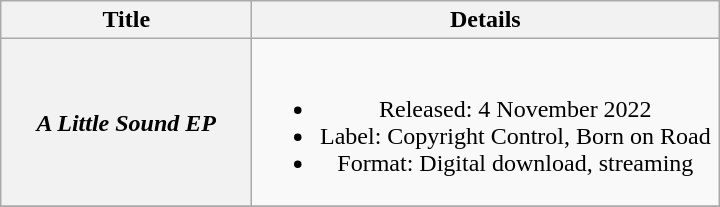<table class="wikitable plainrowheaders" style="text-align:center">
<tr>
<th scope="col" style="width:10em;">Title</th>
<th scope="col" style="width:19em;">Details</th>
</tr>
<tr>
<th scope="row"><em>A Little Sound EP</em></th>
<td><br><ul><li>Released: 4 November 2022</li><li>Label: Copyright Control, Born on Road</li><li>Format: Digital download, streaming</li></ul></td>
</tr>
<tr>
</tr>
</table>
